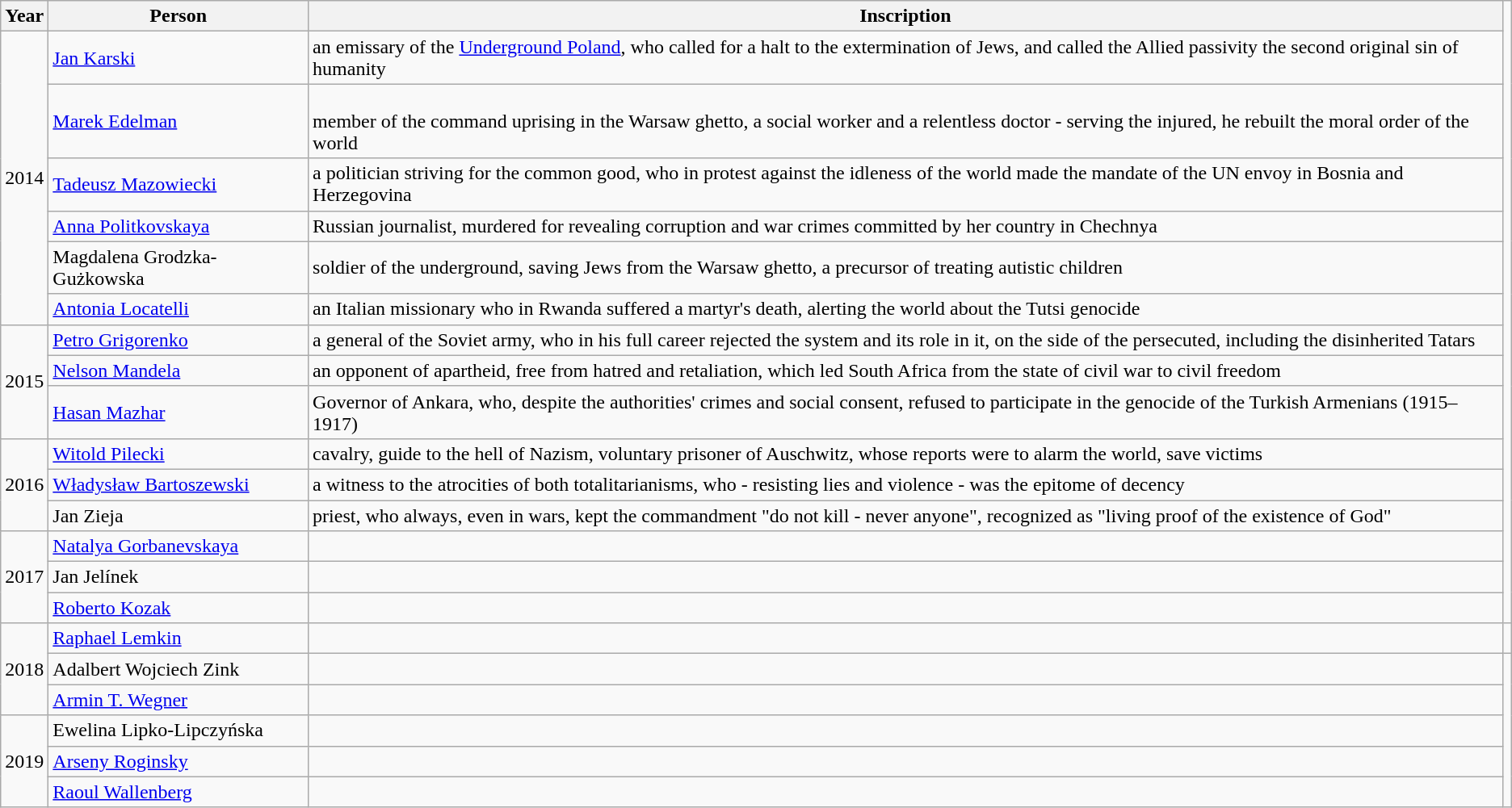<table class="wikitable">
<tr>
<th bgcolor="dodgerblue">Year</th>
<th bgcolor="dodgerblue">Person</th>
<th bgcolor="dodgerblue">Inscription</th>
</tr>
<tr>
<td rowspan=6>2014</td>
<td><a href='#'>Jan Karski</a></td>
<td>an emissary of the <a href='#'>Underground Poland</a>, who called for a halt to the extermination of Jews, and called the Allied passivity the second original sin of humanity</td>
</tr>
<tr>
<td><a href='#'>Marek Edelman</a></td>
<td><br>member of the command uprising in the Warsaw ghetto, a social worker and a relentless doctor - serving the injured, he rebuilt the moral order of the world</td>
</tr>
<tr>
<td><a href='#'>Tadeusz Mazowiecki</a></td>
<td>a politician striving for the common good, who in protest against the idleness of the world made the mandate of the UN envoy in Bosnia and Herzegovina</td>
</tr>
<tr>
<td><a href='#'>Anna Politkovskaya</a></td>
<td>Russian journalist, murdered for revealing corruption and war crimes committed by her country in Chechnya</td>
</tr>
<tr>
<td>Magdalena Grodzka-Gużkowska</td>
<td>soldier of the underground, saving Jews from the Warsaw ghetto, a precursor of treating autistic children</td>
</tr>
<tr>
<td><a href='#'>Antonia Locatelli</a></td>
<td>an Italian missionary who in Rwanda suffered a martyr's death, alerting the world about the Tutsi genocide</td>
</tr>
<tr>
<td rowspan=3>2015</td>
<td><a href='#'>Petro Grigorenko</a></td>
<td>a general of the Soviet army, who in his full career rejected the system and its role in it, on the side of the persecuted, including the disinherited Tatars</td>
</tr>
<tr>
<td><a href='#'>Nelson Mandela</a></td>
<td>an opponent of apartheid, free from hatred and retaliation, which led South Africa from the state of civil war to civil freedom</td>
</tr>
<tr>
<td><a href='#'>Hasan Mazhar</a></td>
<td>Governor of Ankara, who, despite the authorities' crimes and social consent, refused to participate in the genocide of the Turkish Armenians (1915–1917)</td>
</tr>
<tr>
<td rowspan=3>2016</td>
<td><a href='#'>Witold Pilecki</a></td>
<td>cavalry, guide to the hell of Nazism, voluntary prisoner of Auschwitz, whose reports were to alarm the world, save victims</td>
</tr>
<tr>
<td><a href='#'>Władysław Bartoszewski</a></td>
<td>a witness to the atrocities of both totalitarianisms, who - resisting lies and violence - was the epitome of decency</td>
</tr>
<tr>
<td>Jan Zieja</td>
<td>priest, who always, even in wars, kept the commandment "do not kill - never anyone", recognized as "living proof of the existence of God"</td>
</tr>
<tr>
<td rowspan="3">2017</td>
<td><a href='#'>Natalya Gorbanevskaya</a></td>
<td></td>
</tr>
<tr>
<td>Jan Jelínek</td>
<td></td>
</tr>
<tr>
<td><a href='#'>Roberto Kozak</a></td>
<td></td>
</tr>
<tr>
<td rowspan="3">2018</td>
<td><a href='#'>Raphael Lemkin</a></td>
<td></td>
<td></td>
</tr>
<tr>
<td>Adalbert Wojciech Zink</td>
<td></td>
</tr>
<tr>
<td><a href='#'>Armin T. Wegner</a></td>
<td></td>
</tr>
<tr>
<td rowspan="3">2019</td>
<td>Ewelina Lipko-Lipczyńska</td>
<td></td>
</tr>
<tr>
<td><a href='#'>Arseny Roginsky</a></td>
<td></td>
</tr>
<tr>
<td><a href='#'>Raoul Wallenberg</a></td>
<td></td>
</tr>
</table>
